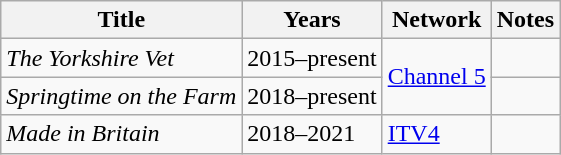<table class="wikitable sortable">
<tr>
<th>Title</th>
<th>Years</th>
<th>Network</th>
<th>Notes</th>
</tr>
<tr>
<td><em>The Yorkshire Vet</em></td>
<td>2015–present</td>
<td rowspan="2"><a href='#'>Channel 5</a></td>
<td></td>
</tr>
<tr>
<td><em>Springtime on the Farm</em></td>
<td>2018–present</td>
<td></td>
</tr>
<tr>
<td><em>Made in Britain</em></td>
<td>2018–2021</td>
<td><a href='#'>ITV4</a></td>
</tr>
</table>
